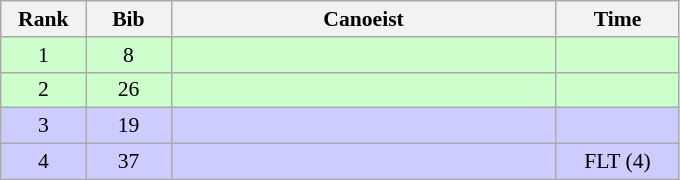<table class="wikitable" style="font-size:90%; text-align:center">
<tr>
<th width="50">Rank</th>
<th width="50">Bib</th>
<th width="250">Canoeist</th>
<th width="75">Time</th>
</tr>
<tr bgcolor="#CCFFCC">
<td>1</td>
<td>8</td>
<td align="left"></td>
<td></td>
</tr>
<tr bgcolor="#CCFFCC">
<td>2</td>
<td>26</td>
<td align="left"></td>
<td></td>
</tr>
<tr bgcolor="#CCCCFF">
<td>3</td>
<td>19</td>
<td align="left"></td>
<td></td>
</tr>
<tr bgcolor="#CCCCFF">
<td>4</td>
<td>37</td>
<td align="left"></td>
<td>FLT (4)</td>
</tr>
</table>
